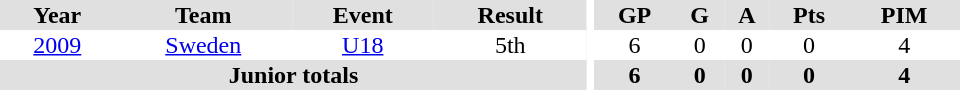<table border="0" cellpadding="1" cellspacing="0" ID="Table3" style="text-align:center; width:40em">
<tr ALIGN="center" bgcolor="#e0e0e0">
<th>Year</th>
<th>Team</th>
<th>Event</th>
<th>Result</th>
<th rowspan="99" bgcolor="#ffffff"></th>
<th>GP</th>
<th>G</th>
<th>A</th>
<th>Pts</th>
<th>PIM</th>
</tr>
<tr>
<td><a href='#'>2009</a></td>
<td><a href='#'>Sweden</a></td>
<td><a href='#'>U18</a></td>
<td>5th</td>
<td>6</td>
<td>0</td>
<td>0</td>
<td>0</td>
<td>4</td>
</tr>
<tr bgcolor="#e0e0e0">
<th colspan="4">Junior totals</th>
<th>6</th>
<th>0</th>
<th>0</th>
<th>0</th>
<th>4</th>
</tr>
</table>
